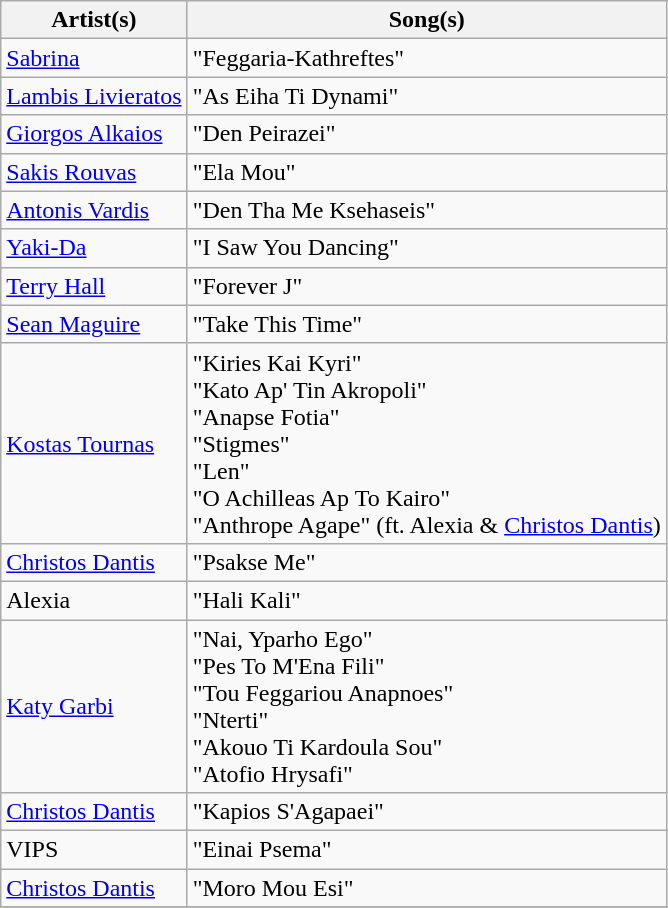<table class="wikitable">
<tr>
<th>Artist(s)</th>
<th>Song(s)</th>
</tr>
<tr>
<td><a href='#'>Sabrina</a></td>
<td>"Feggaria-Kathreftes"</td>
</tr>
<tr>
<td><a href='#'>Lambis Livieratos</a></td>
<td>"As Eiha Ti Dynami"</td>
</tr>
<tr>
<td><a href='#'>Giorgos Alkaios</a></td>
<td>"Den Peirazei"</td>
</tr>
<tr>
<td><a href='#'>Sakis Rouvas</a></td>
<td>"Ela Mou"</td>
</tr>
<tr>
<td><a href='#'>Antonis Vardis</a></td>
<td>"Den Tha Me Ksehaseis" <br></td>
</tr>
<tr>
<td><a href='#'>Yaki-Da</a></td>
<td>"I Saw You Dancing" <br></td>
</tr>
<tr>
<td><a href='#'>Terry Hall</a></td>
<td>"Forever J" <br></td>
</tr>
<tr>
<td><a href='#'>Sean Maguire</a></td>
<td>"Take This Time" <br></td>
</tr>
<tr>
<td><a href='#'>Kostas Tournas</a></td>
<td>"Kiries Kai Kyri" <br> "Kato Ap' Tin Akropoli" <br> "Anapse Fotia" <br> "Stigmes" <br> "Len" <br> "O Achilleas Ap To Kairo" <br> "Anthrope Agape" (ft. Alexia & <a href='#'>Christos Dantis</a>)</td>
</tr>
<tr>
<td><a href='#'>Christos Dantis</a></td>
<td>"Psakse Me" <br></td>
</tr>
<tr>
<td>Alexia</td>
<td>"Hali Kali"</td>
</tr>
<tr>
<td><a href='#'>Katy Garbi</a></td>
<td>"Nai, Yparho Ego" <br> "Pes To M'Ena Fili" <br> "Tou Feggariou Anapnoes" <br> "Nterti" <br> "Akouo Ti Kardoula Sou" <br> "Atofio Hrysafi"</td>
</tr>
<tr>
<td><a href='#'>Christos Dantis</a></td>
<td>"Kapios S'Agapaei"</td>
</tr>
<tr>
<td>VIPS</td>
<td>"Einai Psema"</td>
</tr>
<tr>
<td><a href='#'>Christos Dantis</a></td>
<td>"Moro Mou Esi"</td>
</tr>
<tr>
</tr>
</table>
